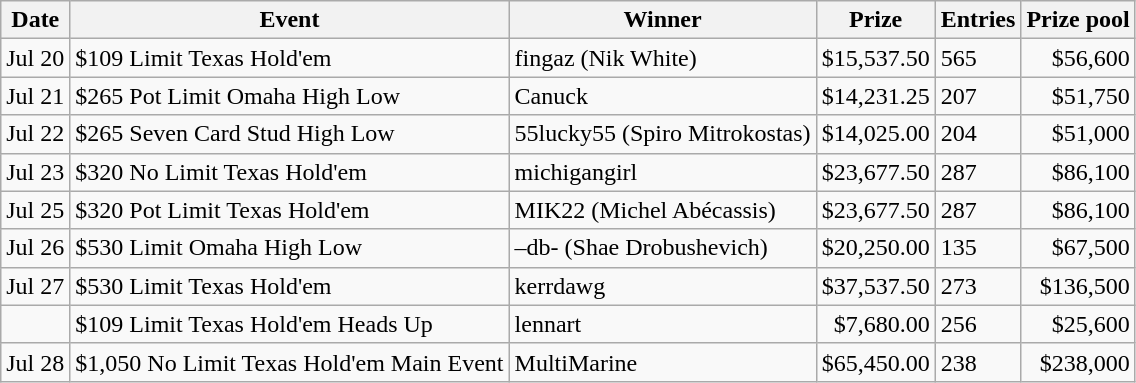<table class="wikitable">
<tr>
<th>Date</th>
<th>Event</th>
<th>Winner</th>
<th>Prize</th>
<th>Entries</th>
<th>Prize pool</th>
</tr>
<tr>
<td>Jul 20</td>
<td>$109 Limit Texas Hold'em</td>
<td> fingaz (Nik White)</td>
<td>$15,537.50</td>
<td>565</td>
<td style="text-align:right">$56,600</td>
</tr>
<tr>
<td>Jul 21</td>
<td>$265 Pot Limit Omaha High Low</td>
<td> Canuck</td>
<td>$14,231.25</td>
<td>207</td>
<td style="text-align:right">$51,750</td>
</tr>
<tr>
<td>Jul 22</td>
<td>$265 Seven Card Stud High Low</td>
<td> 55lucky55 (Spiro Mitrokostas) </td>
<td>$14,025.00</td>
<td>204</td>
<td style="text-align:right">$51,000</td>
</tr>
<tr>
<td>Jul 23</td>
<td>$320 No Limit Texas Hold'em</td>
<td> michigangirl</td>
<td>$23,677.50</td>
<td>287</td>
<td style="text-align:right">$86,100</td>
</tr>
<tr>
<td>Jul 25</td>
<td>$320 Pot Limit Texas Hold'em</td>
<td> MIK22 (Michel Abécassis) </td>
<td>$23,677.50</td>
<td>287</td>
<td style="text-align:right">$86,100</td>
</tr>
<tr>
<td>Jul 26</td>
<td>$530 Limit Omaha High Low</td>
<td> –db- (Shae Drobushevich) </td>
<td>$20,250.00</td>
<td>135</td>
<td style="text-align:right">$67,500</td>
</tr>
<tr>
<td>Jul 27</td>
<td>$530 Limit Texas Hold'em</td>
<td> kerrdawg</td>
<td>$37,537.50</td>
<td>273</td>
<td style="text-align:right">$136,500</td>
</tr>
<tr>
<td></td>
<td>$109 Limit Texas Hold'em Heads Up</td>
<td> lennart</td>
<td style="text-align:right">$7,680.00</td>
<td>256</td>
<td style="text-align:right">$25,600</td>
</tr>
<tr>
<td>Jul 28</td>
<td>$1,050 No Limit Texas Hold'em Main Event</td>
<td> MultiMarine</td>
<td>$65,450.00</td>
<td>238</td>
<td style="text-align:right">$238,000</td>
</tr>
</table>
